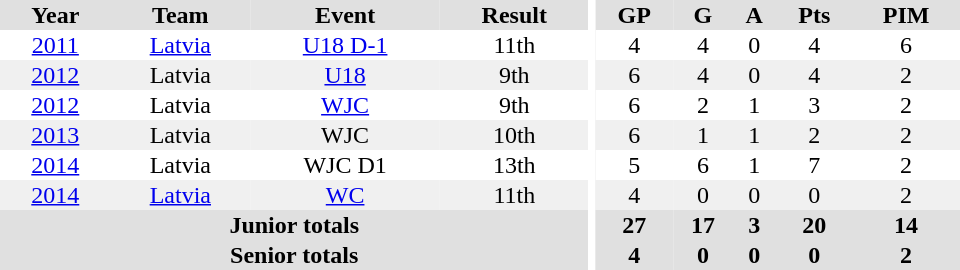<table border="0" cellpadding="1" cellspacing="0" ID="Table3" style="text-align:center; width:40em">
<tr ALIGN="center" bgcolor="#e0e0e0">
<th>Year</th>
<th>Team</th>
<th>Event</th>
<th>Result</th>
<th rowspan="99" bgcolor="#ffffff"></th>
<th>GP</th>
<th>G</th>
<th>A</th>
<th>Pts</th>
<th>PIM</th>
</tr>
<tr>
<td><a href='#'>2011</a></td>
<td><a href='#'>Latvia</a></td>
<td><a href='#'>U18 D-1</a></td>
<td>11th</td>
<td>4</td>
<td>4</td>
<td>0</td>
<td>4</td>
<td>6</td>
</tr>
<tr bgcolor="#f0f0f0">
<td><a href='#'>2012</a></td>
<td>Latvia</td>
<td><a href='#'>U18</a></td>
<td>9th</td>
<td>6</td>
<td>4</td>
<td>0</td>
<td>4</td>
<td>2</td>
</tr>
<tr>
<td><a href='#'>2012</a></td>
<td>Latvia</td>
<td><a href='#'>WJC</a></td>
<td>9th</td>
<td>6</td>
<td>2</td>
<td>1</td>
<td>3</td>
<td>2</td>
</tr>
<tr bgcolor="#f0f0f0">
<td><a href='#'>2013</a></td>
<td>Latvia</td>
<td>WJC</td>
<td>10th</td>
<td>6</td>
<td>1</td>
<td>1</td>
<td>2</td>
<td>2</td>
</tr>
<tr>
<td><a href='#'>2014</a></td>
<td>Latvia</td>
<td>WJC D1</td>
<td>13th</td>
<td>5</td>
<td>6</td>
<td>1</td>
<td>7</td>
<td>2</td>
</tr>
<tr bgcolor="#f0f0f0">
<td><a href='#'>2014</a></td>
<td><a href='#'>Latvia</a></td>
<td><a href='#'>WC</a></td>
<td>11th</td>
<td>4</td>
<td>0</td>
<td>0</td>
<td>0</td>
<td>2</td>
</tr>
<tr bgcolor="#e0e0e0">
<th colspan="4">Junior totals</th>
<th>27</th>
<th>17</th>
<th>3</th>
<th>20</th>
<th>14</th>
</tr>
<tr bgcolor="#e0e0e0">
<th colspan="4">Senior totals</th>
<th>4</th>
<th>0</th>
<th>0</th>
<th>0</th>
<th>2</th>
</tr>
</table>
